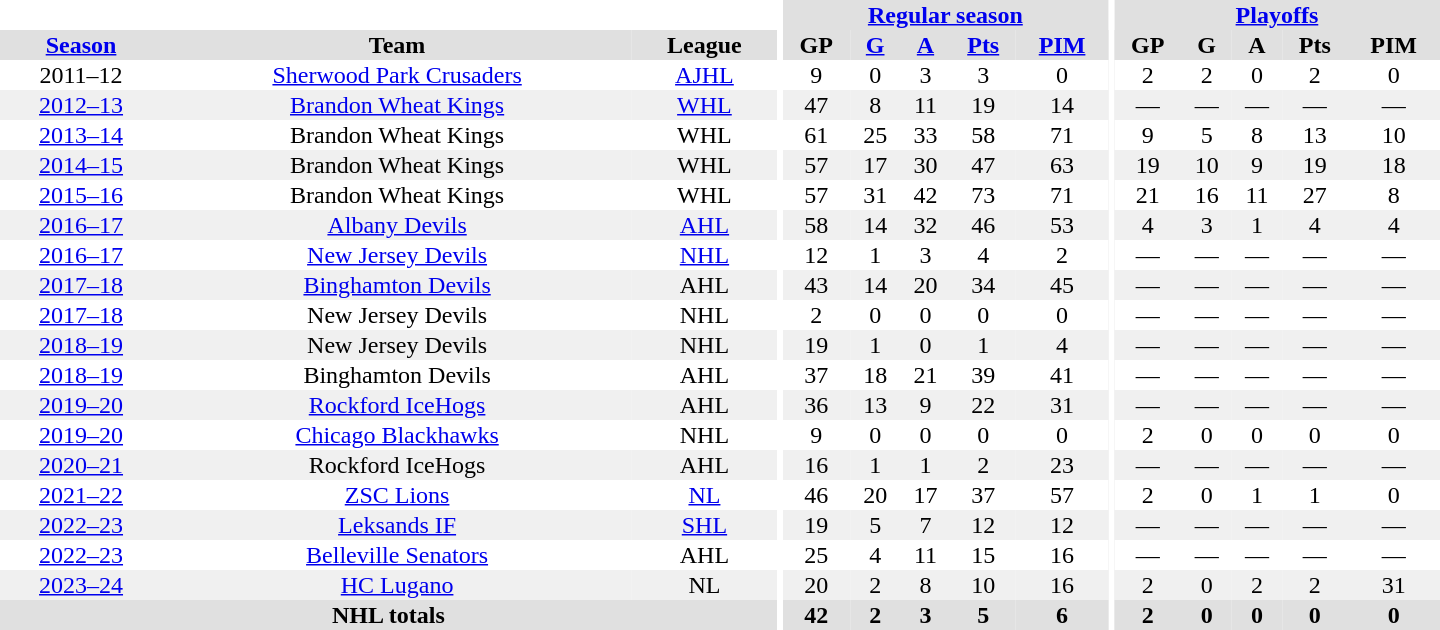<table border="0" cellpadding="1" cellspacing="0" style="text-align:center; width:60em">
<tr bgcolor="#e0e0e0">
<th colspan="3" bgcolor="#ffffff"></th>
<th rowspan="99" bgcolor="#ffffff"></th>
<th colspan="5"><a href='#'>Regular season</a></th>
<th rowspan="99" bgcolor="#ffffff"></th>
<th colspan="5"><a href='#'>Playoffs</a></th>
</tr>
<tr bgcolor="#e0e0e0">
<th><a href='#'>Season</a></th>
<th>Team</th>
<th>League</th>
<th>GP</th>
<th><a href='#'>G</a></th>
<th><a href='#'>A</a></th>
<th><a href='#'>Pts</a></th>
<th><a href='#'>PIM</a></th>
<th>GP</th>
<th>G</th>
<th>A</th>
<th>Pts</th>
<th>PIM</th>
</tr>
<tr>
<td>2011–12</td>
<td><a href='#'>Sherwood Park Crusaders</a></td>
<td><a href='#'>AJHL</a></td>
<td>9</td>
<td>0</td>
<td>3</td>
<td>3</td>
<td>0</td>
<td>2</td>
<td>2</td>
<td>0</td>
<td>2</td>
<td>0</td>
</tr>
<tr bgcolor="#f0f0f0">
<td><a href='#'>2012–13</a></td>
<td><a href='#'>Brandon Wheat Kings</a></td>
<td><a href='#'>WHL</a></td>
<td>47</td>
<td>8</td>
<td>11</td>
<td>19</td>
<td>14</td>
<td>—</td>
<td>—</td>
<td>—</td>
<td>—</td>
<td>—</td>
</tr>
<tr>
<td><a href='#'>2013–14</a></td>
<td>Brandon Wheat Kings</td>
<td>WHL</td>
<td>61</td>
<td>25</td>
<td>33</td>
<td>58</td>
<td>71</td>
<td>9</td>
<td>5</td>
<td>8</td>
<td>13</td>
<td>10</td>
</tr>
<tr bgcolor="#f0f0f0">
<td><a href='#'>2014–15</a></td>
<td>Brandon Wheat Kings</td>
<td>WHL</td>
<td>57</td>
<td>17</td>
<td>30</td>
<td>47</td>
<td>63</td>
<td>19</td>
<td>10</td>
<td>9</td>
<td>19</td>
<td>18</td>
</tr>
<tr>
<td><a href='#'>2015–16</a></td>
<td>Brandon Wheat Kings</td>
<td>WHL</td>
<td>57</td>
<td>31</td>
<td>42</td>
<td>73</td>
<td>71</td>
<td>21</td>
<td>16</td>
<td>11</td>
<td>27</td>
<td>8</td>
</tr>
<tr bgcolor="#f0f0f0">
<td><a href='#'>2016–17</a></td>
<td><a href='#'>Albany Devils</a></td>
<td><a href='#'>AHL</a></td>
<td>58</td>
<td>14</td>
<td>32</td>
<td>46</td>
<td>53</td>
<td>4</td>
<td>3</td>
<td>1</td>
<td>4</td>
<td>4</td>
</tr>
<tr>
<td><a href='#'>2016–17</a></td>
<td><a href='#'>New Jersey Devils</a></td>
<td><a href='#'>NHL</a></td>
<td>12</td>
<td>1</td>
<td>3</td>
<td>4</td>
<td>2</td>
<td>—</td>
<td>—</td>
<td>—</td>
<td>—</td>
<td>—</td>
</tr>
<tr bgcolor="#f0f0f0">
<td><a href='#'>2017–18</a></td>
<td><a href='#'>Binghamton Devils</a></td>
<td>AHL</td>
<td>43</td>
<td>14</td>
<td>20</td>
<td>34</td>
<td>45</td>
<td>—</td>
<td>—</td>
<td>—</td>
<td>—</td>
<td>—</td>
</tr>
<tr>
<td><a href='#'>2017–18</a></td>
<td>New Jersey Devils</td>
<td>NHL</td>
<td>2</td>
<td>0</td>
<td>0</td>
<td>0</td>
<td>0</td>
<td>—</td>
<td>—</td>
<td>—</td>
<td>—</td>
<td>—</td>
</tr>
<tr bgcolor="#f0f0f0">
<td><a href='#'>2018–19</a></td>
<td>New Jersey Devils</td>
<td>NHL</td>
<td>19</td>
<td>1</td>
<td>0</td>
<td>1</td>
<td>4</td>
<td>—</td>
<td>—</td>
<td>—</td>
<td>—</td>
<td>—</td>
</tr>
<tr>
<td><a href='#'>2018–19</a></td>
<td>Binghamton Devils</td>
<td>AHL</td>
<td>37</td>
<td>18</td>
<td>21</td>
<td>39</td>
<td>41</td>
<td>—</td>
<td>—</td>
<td>—</td>
<td>—</td>
<td>—</td>
</tr>
<tr bgcolor="#f0f0f0">
<td><a href='#'>2019–20</a></td>
<td><a href='#'>Rockford IceHogs</a></td>
<td>AHL</td>
<td>36</td>
<td>13</td>
<td>9</td>
<td>22</td>
<td>31</td>
<td>—</td>
<td>—</td>
<td>—</td>
<td>—</td>
<td>—</td>
</tr>
<tr>
<td><a href='#'>2019–20</a></td>
<td><a href='#'>Chicago Blackhawks</a></td>
<td>NHL</td>
<td>9</td>
<td>0</td>
<td>0</td>
<td>0</td>
<td>0</td>
<td>2</td>
<td>0</td>
<td>0</td>
<td>0</td>
<td>0</td>
</tr>
<tr bgcolor="#f0f0f0">
<td><a href='#'>2020–21</a></td>
<td>Rockford IceHogs</td>
<td>AHL</td>
<td>16</td>
<td>1</td>
<td>1</td>
<td>2</td>
<td>23</td>
<td>—</td>
<td>—</td>
<td>—</td>
<td>—</td>
<td>—</td>
</tr>
<tr>
<td><a href='#'>2021–22</a></td>
<td><a href='#'>ZSC Lions</a></td>
<td><a href='#'>NL</a></td>
<td>46</td>
<td>20</td>
<td>17</td>
<td>37</td>
<td>57</td>
<td>2</td>
<td>0</td>
<td>1</td>
<td>1</td>
<td>0</td>
</tr>
<tr bgcolor="#f0f0f0">
<td><a href='#'>2022–23</a></td>
<td><a href='#'>Leksands IF</a></td>
<td><a href='#'>SHL</a></td>
<td>19</td>
<td>5</td>
<td>7</td>
<td>12</td>
<td>12</td>
<td>—</td>
<td>—</td>
<td>—</td>
<td>—</td>
<td>—</td>
</tr>
<tr>
<td><a href='#'>2022–23</a></td>
<td><a href='#'>Belleville Senators</a></td>
<td>AHL</td>
<td>25</td>
<td>4</td>
<td>11</td>
<td>15</td>
<td>16</td>
<td>—</td>
<td>—</td>
<td>—</td>
<td>—</td>
<td>—</td>
</tr>
<tr bgcolor="#f0f0f0">
<td><a href='#'>2023–24</a></td>
<td><a href='#'>HC Lugano</a></td>
<td>NL</td>
<td>20</td>
<td>2</td>
<td>8</td>
<td>10</td>
<td>16</td>
<td>2</td>
<td>0</td>
<td>2</td>
<td>2</td>
<td>31</td>
</tr>
<tr bgcolor="#e0e0e0">
<th colspan="3">NHL totals</th>
<th>42</th>
<th>2</th>
<th>3</th>
<th>5</th>
<th>6</th>
<th>2</th>
<th>0</th>
<th>0</th>
<th>0</th>
<th>0</th>
</tr>
</table>
